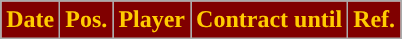<table class="wikitable plainrowheaders sortable">
<tr>
<th style="color:#FFCC00; background:#800000; ">Date</th>
<th style="color:#FFCC00; background:#800000; ">Pos.</th>
<th style="color:#FFCC00; background:#800000; ">Player</th>
<th style="color:#FFCC00; background:#800000; ">Contract until</th>
<th style="color:#FFCC00; background:#800000; ">Ref.</th>
</tr>
</table>
